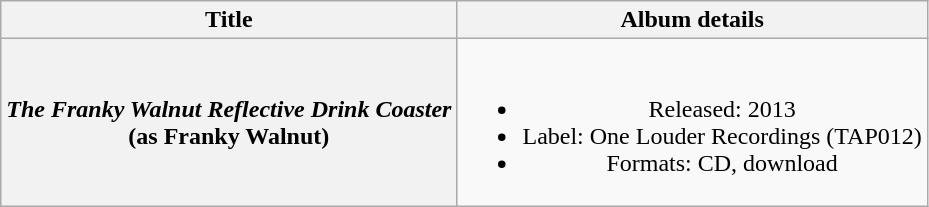<table class="wikitable plainrowheaders" style="text-align:center;">
<tr>
<th scope="col" rowspan="1">Title</th>
<th scope="col" rowspan="1">Album details</th>
</tr>
<tr>
<th scope="row"><em>The Franky Walnut Reflective Drink Coaster</em> <br> (as Franky Walnut)</th>
<td><br><ul><li>Released: 2013</li><li>Label: One Louder Recordings (TAP012)</li><li>Formats: CD, download</li></ul></td>
</tr>
</table>
